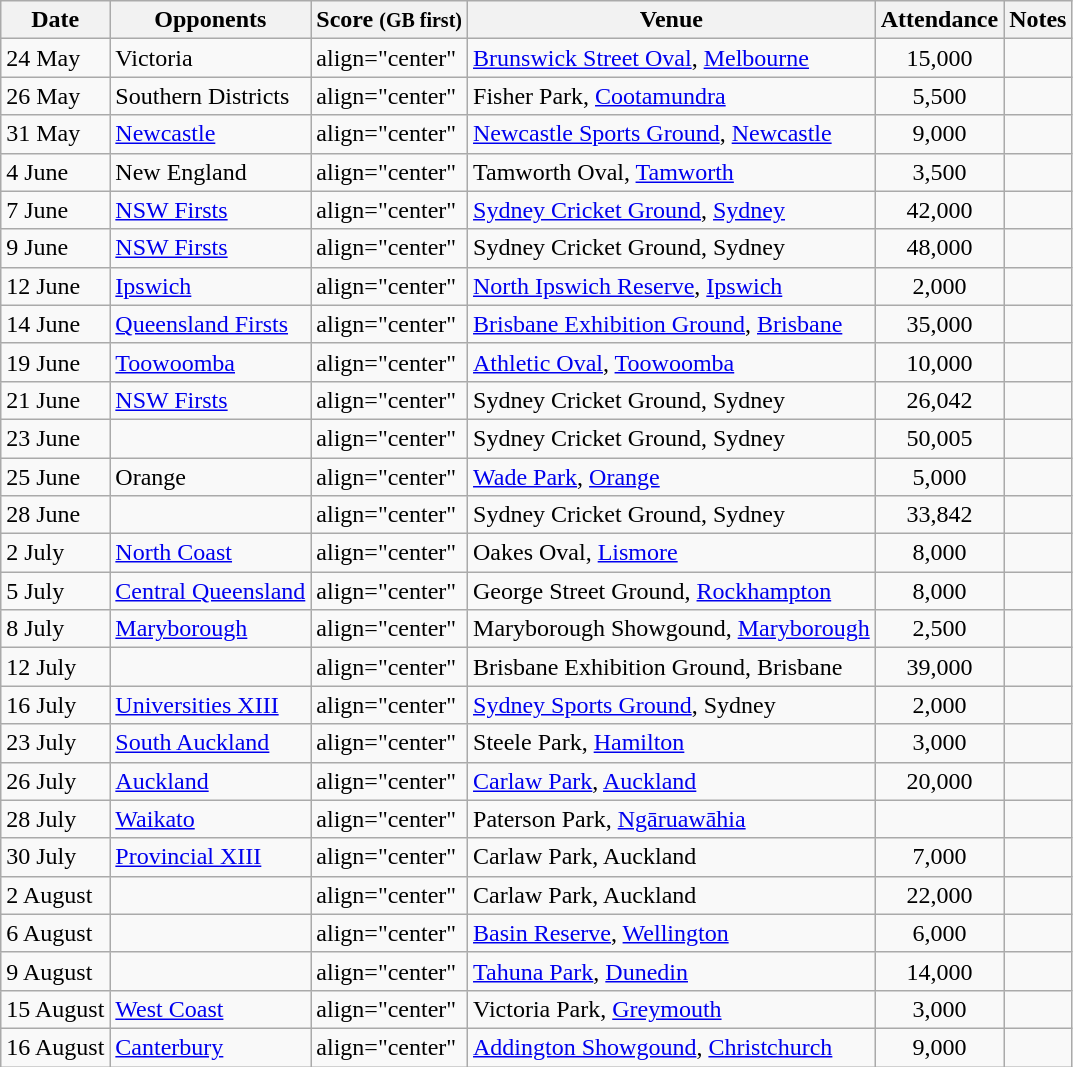<table class="wikitable">
<tr>
<th>Date</th>
<th>Opponents</th>
<th>Score <small>(GB first)</small></th>
<th>Venue</th>
<th>Attendance</th>
<th>Notes</th>
</tr>
<tr>
<td>24 May</td>
<td> Victoria</td>
<td>align="center" </td>
<td><a href='#'>Brunswick Street Oval</a>, <a href='#'>Melbourne</a></td>
<td align="center">15,000</td>
<td></td>
</tr>
<tr>
<td>26 May</td>
<td> Southern Districts</td>
<td>align="center" </td>
<td>Fisher Park, <a href='#'>Cootamundra</a></td>
<td align="center">5,500</td>
<td></td>
</tr>
<tr>
<td>31 May</td>
<td> <a href='#'>Newcastle</a></td>
<td>align="center" </td>
<td><a href='#'>Newcastle Sports Ground</a>, <a href='#'>Newcastle</a></td>
<td align="center">9,000</td>
<td></td>
</tr>
<tr>
<td>4 June</td>
<td> New England</td>
<td>align="center" </td>
<td>Tamworth Oval, <a href='#'>Tamworth</a></td>
<td align="center">3,500</td>
<td></td>
</tr>
<tr>
<td>7 June</td>
<td> <a href='#'>NSW Firsts</a></td>
<td>align="center" </td>
<td><a href='#'>Sydney Cricket Ground</a>, <a href='#'>Sydney</a></td>
<td align="center">42,000</td>
<td></td>
</tr>
<tr>
<td>9 June</td>
<td> <a href='#'>NSW Firsts</a></td>
<td>align="center" </td>
<td>Sydney Cricket Ground, Sydney</td>
<td align="center">48,000</td>
<td></td>
</tr>
<tr>
<td>12 June</td>
<td> <a href='#'>Ipswich</a></td>
<td>align="center" </td>
<td><a href='#'>North Ipswich Reserve</a>, <a href='#'>Ipswich</a></td>
<td align="center">2,000</td>
<td></td>
</tr>
<tr>
<td>14 June</td>
<td> <a href='#'>Queensland Firsts</a></td>
<td>align="center" </td>
<td><a href='#'>Brisbane Exhibition Ground</a>, <a href='#'>Brisbane</a></td>
<td align="center">35,000</td>
<td></td>
</tr>
<tr>
<td>19 June</td>
<td> <a href='#'>Toowoomba</a></td>
<td>align="center" </td>
<td><a href='#'>Athletic Oval</a>, <a href='#'>Toowoomba</a></td>
<td align="center">10,000</td>
<td></td>
</tr>
<tr>
<td>21 June</td>
<td> <a href='#'>NSW Firsts</a></td>
<td>align="center" </td>
<td>Sydney Cricket Ground, Sydney</td>
<td align="center">26,042</td>
<td></td>
</tr>
<tr>
<td>23 June</td>
<td></td>
<td>align="center" </td>
<td>Sydney Cricket Ground, Sydney</td>
<td align="center">50,005</td>
<td></td>
</tr>
<tr>
<td>25 June</td>
<td> Orange</td>
<td>align="center" </td>
<td><a href='#'>Wade Park</a>, <a href='#'>Orange</a></td>
<td align="center">5,000</td>
<td></td>
</tr>
<tr>
<td>28 June</td>
<td></td>
<td>align="center" </td>
<td>Sydney Cricket Ground, Sydney</td>
<td align="center">33,842</td>
<td></td>
</tr>
<tr>
<td>2 July</td>
<td> <a href='#'>North Coast</a></td>
<td>align="center" </td>
<td>Oakes Oval, <a href='#'>Lismore</a></td>
<td align="center">8,000</td>
<td></td>
</tr>
<tr>
<td>5 July</td>
<td> <a href='#'>Central Queensland</a></td>
<td>align="center" </td>
<td>George Street Ground, <a href='#'>Rockhampton</a></td>
<td align="center">8,000</td>
<td></td>
</tr>
<tr>
<td>8 July</td>
<td> <a href='#'>Maryborough</a></td>
<td>align="center" </td>
<td>Maryborough Showgound, <a href='#'>Maryborough</a></td>
<td align="center">2,500</td>
<td></td>
</tr>
<tr>
<td>12 July</td>
<td></td>
<td>align="center" </td>
<td>Brisbane Exhibition Ground, Brisbane</td>
<td align="center">39,000</td>
<td></td>
</tr>
<tr>
<td>16 July</td>
<td> <a href='#'>Universities XIII</a></td>
<td>align="center" </td>
<td><a href='#'>Sydney Sports Ground</a>, Sydney</td>
<td align="center">2,000</td>
<td></td>
</tr>
<tr>
<td>23 July</td>
<td> <a href='#'>South Auckland</a></td>
<td>align="center" </td>
<td>Steele Park, <a href='#'>Hamilton</a></td>
<td align="center">3,000</td>
<td></td>
</tr>
<tr>
<td>26 July</td>
<td> <a href='#'>Auckland</a></td>
<td>align="center" </td>
<td><a href='#'>Carlaw Park</a>, <a href='#'>Auckland</a></td>
<td align="center">20,000</td>
<td></td>
</tr>
<tr>
<td>28 July</td>
<td> <a href='#'>Waikato</a></td>
<td>align="center" </td>
<td>Paterson Park, <a href='#'>Ngāruawāhia</a></td>
<td align="center"></td>
<td></td>
</tr>
<tr>
<td>30 July</td>
<td> <a href='#'>Provincial XIII</a></td>
<td>align="center" </td>
<td>Carlaw Park, Auckland</td>
<td align="center">7,000</td>
<td></td>
</tr>
<tr>
<td>2 August</td>
<td></td>
<td>align="center" </td>
<td>Carlaw Park, Auckland</td>
<td align="center">22,000</td>
<td></td>
</tr>
<tr>
<td>6 August</td>
<td></td>
<td>align="center" </td>
<td><a href='#'>Basin Reserve</a>, <a href='#'>Wellington</a></td>
<td align="center">6,000</td>
<td></td>
</tr>
<tr>
<td>9 August</td>
<td></td>
<td>align="center" </td>
<td><a href='#'>Tahuna Park</a>, <a href='#'>Dunedin</a></td>
<td align="center">14,000</td>
<td></td>
</tr>
<tr>
<td>15 August</td>
<td> <a href='#'>West Coast</a></td>
<td>align="center" </td>
<td>Victoria Park, <a href='#'>Greymouth</a></td>
<td align="center">3,000</td>
<td></td>
</tr>
<tr>
<td>16 August</td>
<td> <a href='#'>Canterbury</a></td>
<td>align="center" </td>
<td><a href='#'>Addington Showgound</a>, <a href='#'>Christchurch</a></td>
<td align="center">9,000</td>
<td></td>
</tr>
</table>
